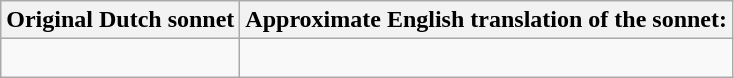<table class="wikitable">
<tr>
<th>Original Dutch sonnet</th>
<th>Approximate English translation of the sonnet:</th>
</tr>
<tr>
<td><br></td>
<td><br></td>
</tr>
</table>
